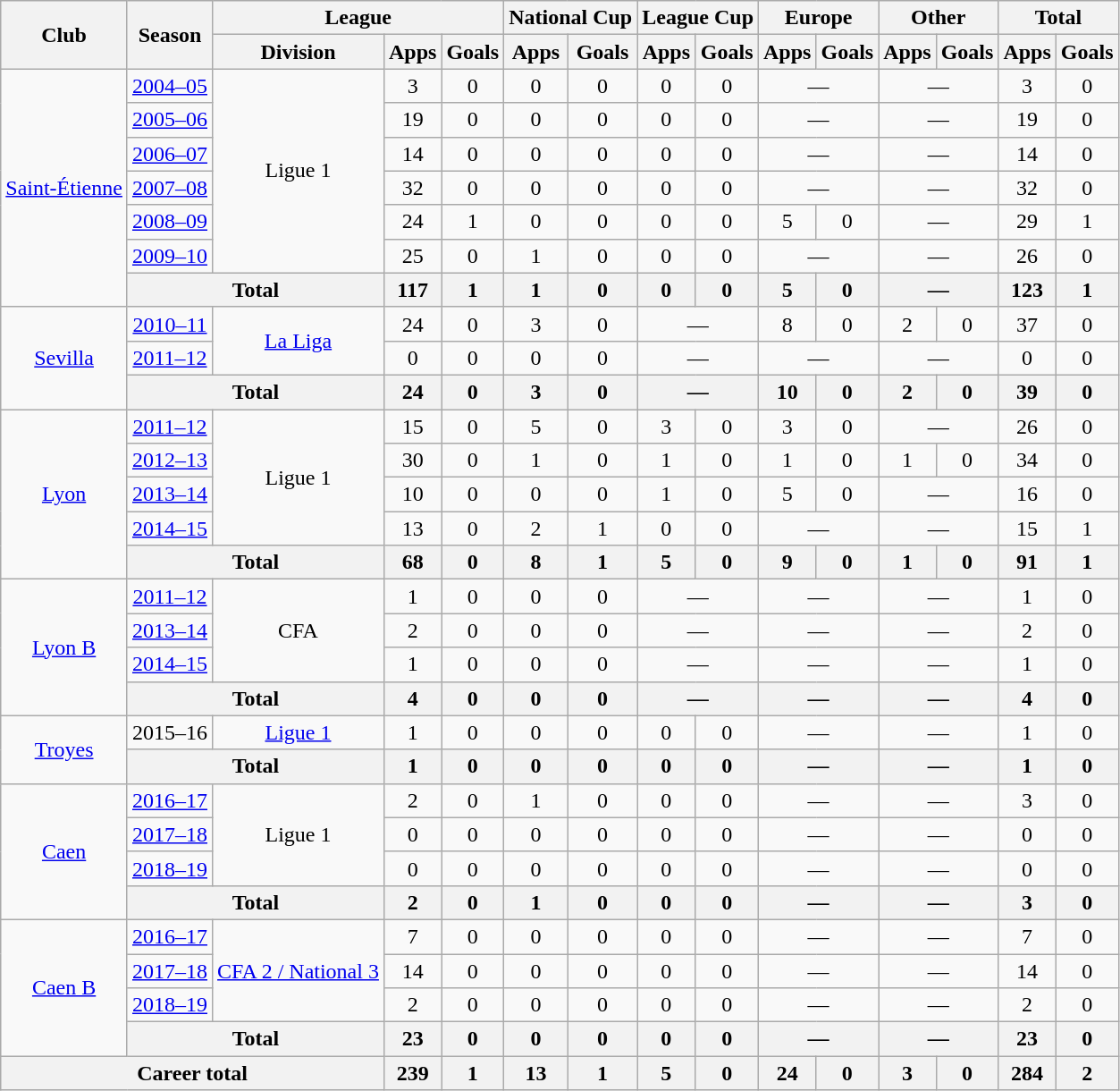<table class="wikitable" style="text-align: center">
<tr>
<th rowspan="2">Club</th>
<th rowspan="2">Season</th>
<th colspan="3">League</th>
<th colspan="2">National Cup</th>
<th colspan="2">League Cup</th>
<th colspan="2">Europe</th>
<th colspan="2">Other</th>
<th colspan="2">Total</th>
</tr>
<tr>
<th>Division</th>
<th>Apps</th>
<th>Goals</th>
<th>Apps</th>
<th>Goals</th>
<th>Apps</th>
<th>Goals</th>
<th>Apps</th>
<th>Goals</th>
<th>Apps</th>
<th>Goals</th>
<th>Apps</th>
<th>Goals</th>
</tr>
<tr>
<td rowspan=7><a href='#'>Saint-Étienne</a></td>
<td><a href='#'>2004–05</a></td>
<td rowspan=6>Ligue 1</td>
<td>3</td>
<td>0</td>
<td>0</td>
<td>0</td>
<td>0</td>
<td>0</td>
<td colspan="2">—</td>
<td colspan="2">—</td>
<td>3</td>
<td>0</td>
</tr>
<tr>
<td><a href='#'>2005–06</a></td>
<td>19</td>
<td>0</td>
<td>0</td>
<td>0</td>
<td>0</td>
<td>0</td>
<td colspan="2">—</td>
<td colspan="2">—</td>
<td>19</td>
<td>0</td>
</tr>
<tr>
<td><a href='#'>2006–07</a></td>
<td>14</td>
<td>0</td>
<td>0</td>
<td>0</td>
<td>0</td>
<td>0</td>
<td colspan="2">—</td>
<td colspan="2">—</td>
<td>14</td>
<td>0</td>
</tr>
<tr>
<td><a href='#'>2007–08</a></td>
<td>32</td>
<td>0</td>
<td>0</td>
<td>0</td>
<td>0</td>
<td>0</td>
<td colspan="2">—</td>
<td colspan="2">—</td>
<td>32</td>
<td>0</td>
</tr>
<tr>
<td><a href='#'>2008–09</a></td>
<td>24</td>
<td>1</td>
<td>0</td>
<td>0</td>
<td>0</td>
<td>0</td>
<td>5</td>
<td>0</td>
<td colspan="2">—</td>
<td>29</td>
<td>1</td>
</tr>
<tr>
<td><a href='#'>2009–10</a></td>
<td>25</td>
<td>0</td>
<td>1</td>
<td>0</td>
<td>0</td>
<td>0</td>
<td colspan="2">—</td>
<td colspan="2">—</td>
<td>26</td>
<td>0</td>
</tr>
<tr>
<th colspan="2">Total</th>
<th>117</th>
<th>1</th>
<th>1</th>
<th>0</th>
<th>0</th>
<th>0</th>
<th>5</th>
<th>0</th>
<th colspan="2">—</th>
<th>123</th>
<th>1</th>
</tr>
<tr>
<td rowspan="3"><a href='#'>Sevilla</a></td>
<td><a href='#'>2010–11</a></td>
<td rowspan="2"><a href='#'>La Liga</a></td>
<td>24</td>
<td>0</td>
<td>3</td>
<td>0</td>
<td colspan="2">—</td>
<td>8</td>
<td>0</td>
<td>2</td>
<td>0</td>
<td>37</td>
<td>0</td>
</tr>
<tr>
<td><a href='#'>2011–12</a></td>
<td>0</td>
<td>0</td>
<td>0</td>
<td>0</td>
<td colspan="2">—</td>
<td colspan="2">—</td>
<td colspan="2">—</td>
<td>0</td>
<td>0</td>
</tr>
<tr>
<th colspan="2">Total</th>
<th>24</th>
<th>0</th>
<th>3</th>
<th>0</th>
<th colspan="2">—</th>
<th>10</th>
<th>0</th>
<th>2</th>
<th>0</th>
<th>39</th>
<th>0</th>
</tr>
<tr>
<td rowspan=5><a href='#'>Lyon</a></td>
<td><a href='#'>2011–12</a></td>
<td rowspan=4>Ligue 1</td>
<td>15</td>
<td>0</td>
<td>5</td>
<td>0</td>
<td>3</td>
<td>0</td>
<td>3</td>
<td>0</td>
<td colspan="2">—</td>
<td>26</td>
<td>0</td>
</tr>
<tr>
<td><a href='#'>2012–13</a></td>
<td>30</td>
<td>0</td>
<td>1</td>
<td>0</td>
<td>1</td>
<td>0</td>
<td>1</td>
<td>0</td>
<td>1</td>
<td>0</td>
<td>34</td>
<td>0</td>
</tr>
<tr>
<td><a href='#'>2013–14</a></td>
<td>10</td>
<td>0</td>
<td>0</td>
<td>0</td>
<td>1</td>
<td>0</td>
<td>5</td>
<td>0</td>
<td colspan="2">—</td>
<td>16</td>
<td>0</td>
</tr>
<tr>
<td><a href='#'>2014–15</a></td>
<td>13</td>
<td>0</td>
<td>2</td>
<td>1</td>
<td>0</td>
<td>0</td>
<td colspan="2">—</td>
<td colspan="2">—</td>
<td>15</td>
<td>1</td>
</tr>
<tr>
<th colspan="2">Total</th>
<th>68</th>
<th>0</th>
<th>8</th>
<th>1</th>
<th>5</th>
<th>0</th>
<th>9</th>
<th>0</th>
<th>1</th>
<th>0</th>
<th>91</th>
<th>1</th>
</tr>
<tr>
<td rowspan=4><a href='#'>Lyon B</a></td>
<td><a href='#'>2011–12</a></td>
<td rowspan="3">CFA</td>
<td>1</td>
<td>0</td>
<td>0</td>
<td>0</td>
<td colspan="2">—</td>
<td colspan="2">—</td>
<td colspan="2">—</td>
<td>1</td>
<td>0</td>
</tr>
<tr>
<td><a href='#'>2013–14</a></td>
<td>2</td>
<td>0</td>
<td>0</td>
<td>0</td>
<td colspan="2">—</td>
<td colspan="2">—</td>
<td colspan="2">—</td>
<td>2</td>
<td>0</td>
</tr>
<tr>
<td><a href='#'>2014–15</a></td>
<td>1</td>
<td>0</td>
<td>0</td>
<td>0</td>
<td colspan="2">—</td>
<td colspan="2">—</td>
<td colspan="2">—</td>
<td>1</td>
<td>0</td>
</tr>
<tr>
<th colspan="2">Total</th>
<th>4</th>
<th>0</th>
<th>0</th>
<th>0</th>
<th colspan="2">—</th>
<th colspan="2">—</th>
<th colspan="2">—</th>
<th>4</th>
<th>0</th>
</tr>
<tr>
<td rowspan="2"><a href='#'>Troyes</a></td>
<td>2015–16</td>
<td><a href='#'>Ligue 1</a></td>
<td>1</td>
<td>0</td>
<td>0</td>
<td>0</td>
<td>0</td>
<td>0</td>
<td colspan="2">—</td>
<td colspan="2">—</td>
<td>1</td>
<td>0</td>
</tr>
<tr>
<th colspan="2">Total</th>
<th>1</th>
<th>0</th>
<th>0</th>
<th>0</th>
<th>0</th>
<th>0</th>
<th colspan="2">—</th>
<th colspan="2">—</th>
<th>1</th>
<th>0</th>
</tr>
<tr>
<td rowspan="4"><a href='#'>Caen</a></td>
<td><a href='#'>2016–17</a></td>
<td rowspan="3">Ligue 1</td>
<td>2</td>
<td>0</td>
<td>1</td>
<td>0</td>
<td>0</td>
<td>0</td>
<td colspan="2">—</td>
<td colspan="2">—</td>
<td>3</td>
<td>0</td>
</tr>
<tr>
<td><a href='#'>2017–18</a></td>
<td>0</td>
<td>0</td>
<td>0</td>
<td>0</td>
<td>0</td>
<td>0</td>
<td colspan="2">—</td>
<td colspan="2">—</td>
<td>0</td>
<td>0</td>
</tr>
<tr>
<td><a href='#'>2018–19</a></td>
<td>0</td>
<td>0</td>
<td>0</td>
<td>0</td>
<td>0</td>
<td>0</td>
<td colspan="2">—</td>
<td colspan="2">—</td>
<td>0</td>
<td>0</td>
</tr>
<tr>
<th colspan="2">Total</th>
<th>2</th>
<th>0</th>
<th>1</th>
<th>0</th>
<th>0</th>
<th>0</th>
<th colspan="2">—</th>
<th colspan="2">—</th>
<th>3</th>
<th>0</th>
</tr>
<tr>
<td rowspan="4"><a href='#'>Caen B</a></td>
<td><a href='#'>2016–17</a></td>
<td rowspan="3"><a href='#'>CFA 2 / National 3</a></td>
<td>7</td>
<td>0</td>
<td>0</td>
<td>0</td>
<td>0</td>
<td>0</td>
<td colspan="2">—</td>
<td colspan="2">—</td>
<td>7</td>
<td>0</td>
</tr>
<tr>
<td><a href='#'>2017–18</a></td>
<td>14</td>
<td>0</td>
<td>0</td>
<td>0</td>
<td>0</td>
<td>0</td>
<td colspan="2">—</td>
<td colspan="2">—</td>
<td>14</td>
<td>0</td>
</tr>
<tr>
<td><a href='#'>2018–19</a></td>
<td>2</td>
<td>0</td>
<td>0</td>
<td>0</td>
<td>0</td>
<td>0</td>
<td colspan="2">—</td>
<td colspan="2">—</td>
<td>2</td>
<td>0</td>
</tr>
<tr>
<th colspan="2">Total</th>
<th>23</th>
<th>0</th>
<th>0</th>
<th>0</th>
<th>0</th>
<th>0</th>
<th colspan="2">—</th>
<th colspan="2">—</th>
<th>23</th>
<th>0</th>
</tr>
<tr>
<th colspan="3">Career total</th>
<th>239</th>
<th>1</th>
<th>13</th>
<th>1</th>
<th>5</th>
<th>0</th>
<th>24</th>
<th>0</th>
<th>3</th>
<th>0</th>
<th>284</th>
<th>2</th>
</tr>
</table>
